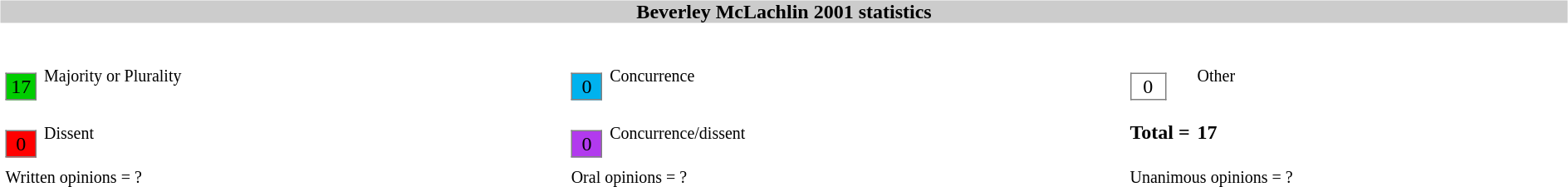<table width=100%>
<tr>
<td><br><table width=100% align=center cellpadding=0 cellspacing=0>
<tr>
<th bgcolor=#CCCCCC>Beverley McLachlin 2001 statistics</th>
</tr>
<tr>
<td><br><table width=100% cellpadding="2" cellspacing="2" border="0"width=25px>
<tr>
<td><br><table border="1" style="border-collapse:collapse;">
<tr>
<td align=center bgcolor=#00CD00 width=25px>17</td>
</tr>
</table>
</td>
<td><small>Majority or Plurality</small></td>
<td width=25px><br><table border="1" style="border-collapse:collapse;">
<tr>
<td align=center width=25px bgcolor=#00B2EE>0</td>
</tr>
</table>
</td>
<td><small>Concurrence</small></td>
<td width=25px><br><table border="1" style="border-collapse:collapse;">
<tr>
<td align=center width=25px bgcolor=white>0</td>
</tr>
</table>
</td>
<td><small>Other</small></td>
</tr>
<tr>
<td width=25px><br><table border="1" style="border-collapse:collapse;">
<tr>
<td align=center width=25px bgcolor=red>0</td>
</tr>
</table>
</td>
<td><small>Dissent</small></td>
<td width=25px><br><table border="1" style="border-collapse:collapse;">
<tr>
<td align=center width=25px bgcolor=#B23AEE>0</td>
</tr>
</table>
</td>
<td><small>Concurrence/dissent</small></td>
<td white-space: nowrap><strong>Total = </strong></td>
<td><strong>17</strong></td>
</tr>
<tr>
<td colspan=2><small>Written opinions = ?</small></td>
<td colspan=2><small>Oral opinions = ?</small></td>
<td colspan=2><small>Unanimous opinions = ?</small></td>
</tr>
<tr>
</tr>
</table>
</td>
</tr>
</table>
</td>
</tr>
</table>
